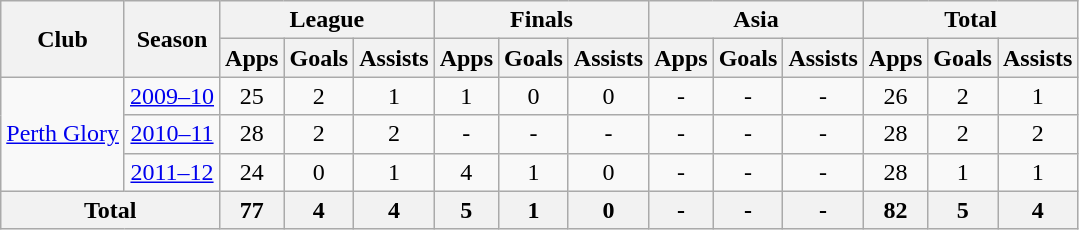<table class="wikitable" style="text-align: center;">
<tr>
<th rowspan="2">Club</th>
<th rowspan="2">Season</th>
<th colspan="3">League</th>
<th colspan="3">Finals</th>
<th colspan="3">Asia</th>
<th colspan="3">Total</th>
</tr>
<tr>
<th>Apps</th>
<th>Goals</th>
<th>Assists</th>
<th>Apps</th>
<th>Goals</th>
<th>Assists</th>
<th>Apps</th>
<th>Goals</th>
<th>Assists</th>
<th>Apps</th>
<th>Goals</th>
<th>Assists</th>
</tr>
<tr>
<td rowspan="3" valign="center"><a href='#'>Perth Glory</a></td>
<td><a href='#'>2009–10</a></td>
<td>25</td>
<td>2</td>
<td>1</td>
<td>1</td>
<td>0</td>
<td>0</td>
<td>-</td>
<td>-</td>
<td>-</td>
<td>26</td>
<td>2</td>
<td>1</td>
</tr>
<tr>
<td><a href='#'>2010–11</a></td>
<td>28</td>
<td>2</td>
<td>2</td>
<td>-</td>
<td>-</td>
<td>-</td>
<td>-</td>
<td>-</td>
<td>-</td>
<td>28</td>
<td>2</td>
<td>2</td>
</tr>
<tr>
<td><a href='#'>2011–12</a></td>
<td>24</td>
<td>0</td>
<td>1</td>
<td>4</td>
<td>1</td>
<td>0</td>
<td>-</td>
<td>-</td>
<td>-</td>
<td>28</td>
<td>1</td>
<td>1</td>
</tr>
<tr>
<th colspan="2">Total</th>
<th>77</th>
<th>4</th>
<th>4</th>
<th>5</th>
<th>1</th>
<th>0</th>
<th>-</th>
<th>-</th>
<th>-</th>
<th>82</th>
<th>5</th>
<th>4</th>
</tr>
</table>
